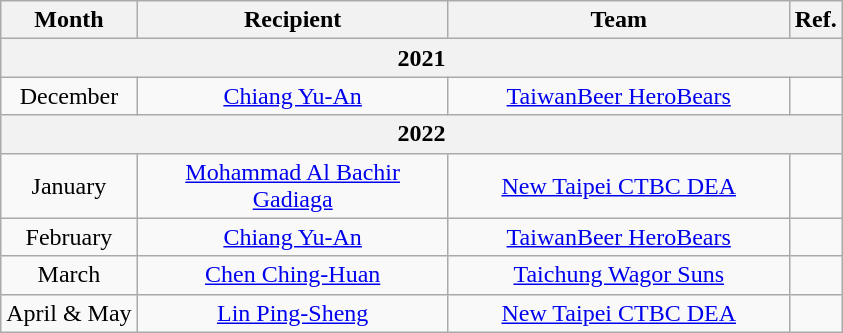<table class="wikitable" style="text-align: center;">
<tr>
<th>Month</th>
<th style="width:200px;">Recipient</th>
<th style="width:220px;">Team</th>
<th style="width:20px;">Ref.</th>
</tr>
<tr>
<th colspan=4>2021</th>
</tr>
<tr>
<td>December</td>
<td><a href='#'>Chiang Yu-An</a></td>
<td><a href='#'>TaiwanBeer HeroBears</a></td>
<td></td>
</tr>
<tr>
<th colspan=4>2022</th>
</tr>
<tr>
<td>January</td>
<td><a href='#'>Mohammad Al Bachir Gadiaga</a></td>
<td><a href='#'>New Taipei CTBC DEA</a></td>
<td></td>
</tr>
<tr>
<td>February</td>
<td><a href='#'>Chiang Yu-An</a></td>
<td><a href='#'>TaiwanBeer HeroBears</a></td>
<td></td>
</tr>
<tr>
<td>March</td>
<td><a href='#'>Chen Ching-Huan</a></td>
<td><a href='#'>Taichung Wagor Suns</a></td>
<td></td>
</tr>
<tr>
<td>April & May</td>
<td><a href='#'>Lin Ping-Sheng</a></td>
<td><a href='#'>New Taipei CTBC DEA</a></td>
<td></td>
</tr>
</table>
